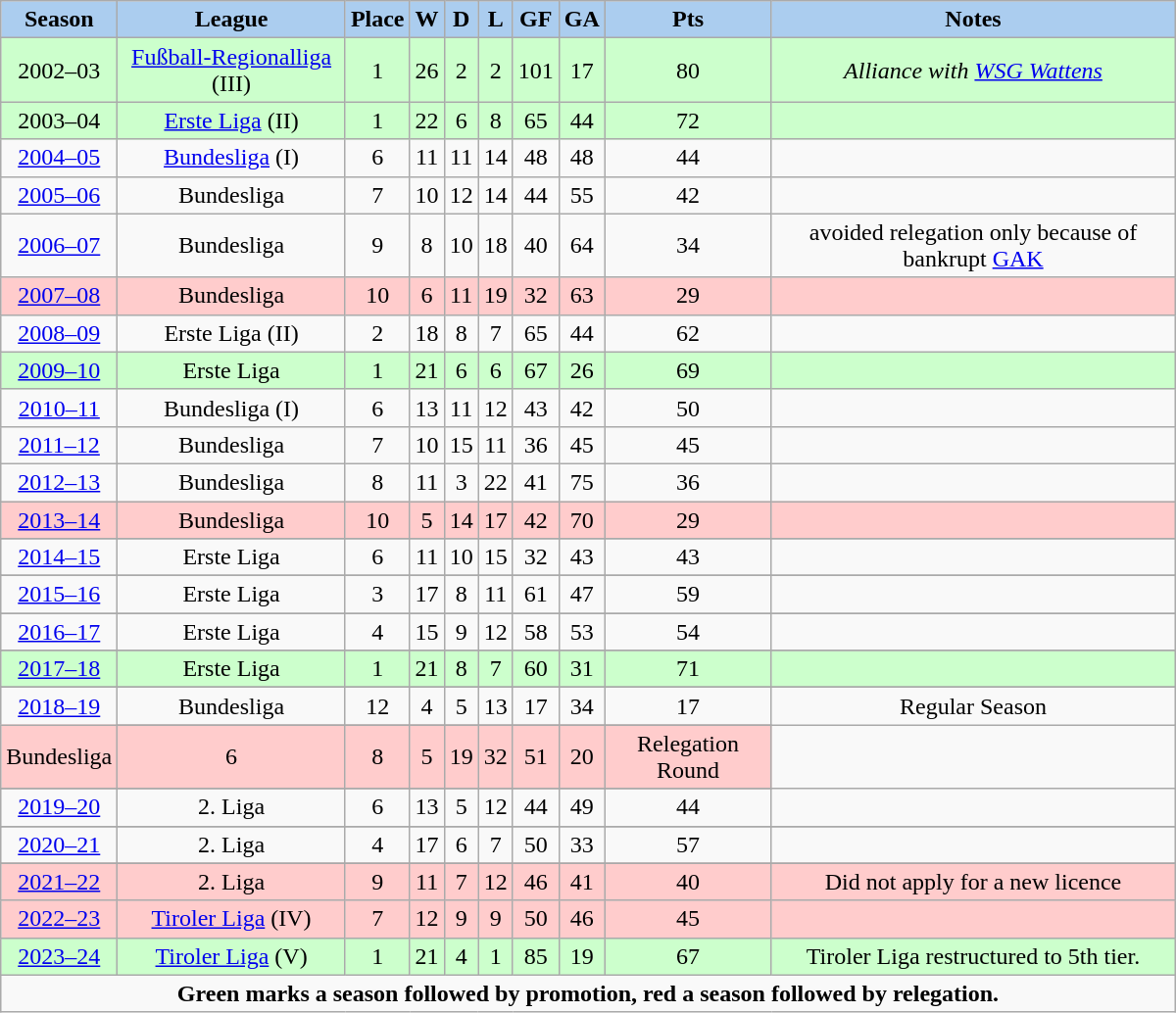<table class="wikitable" width="800px">
<tr>
<th style="background:#ABCDEF;">Season</th>
<th style="background:#ABCDEF;">League</th>
<th style="background:#ABCDEF;">Place</th>
<th style="background:#ABCDEF;">W</th>
<th style="background:#ABCDEF;">D</th>
<th style="background:#ABCDEF;">L</th>
<th style="background:#ABCDEF;">GF</th>
<th style="background:#ABCDEF;">GA</th>
<th style="background:#ABCDEF;">Pts</th>
<th style="background:#ABCDEF;">Notes</th>
</tr>
<tr align="center" style="background:#ccffcc;">
<td>2002–03</td>
<td><a href='#'>Fußball-Regionalliga</a> (III)</td>
<td>1</td>
<td>26</td>
<td>2</td>
<td>2</td>
<td>101</td>
<td>17</td>
<td>80</td>
<td><em>Alliance with <a href='#'>WSG Wattens</a></em></td>
</tr>
<tr align="center" style="background:#ccffcc;">
<td>2003–04</td>
<td><a href='#'>Erste Liga</a> (II)</td>
<td>1</td>
<td>22</td>
<td>6</td>
<td>8</td>
<td>65</td>
<td>44</td>
<td>72</td>
<td></td>
</tr>
<tr align="center">
<td><a href='#'>2004–05</a></td>
<td><a href='#'>Bundesliga</a> (I)</td>
<td>6</td>
<td>11</td>
<td>11</td>
<td>14</td>
<td>48</td>
<td>48</td>
<td>44</td>
<td></td>
</tr>
<tr align="center">
<td><a href='#'>2005–06</a></td>
<td>Bundesliga</td>
<td>7</td>
<td>10</td>
<td>12</td>
<td>14</td>
<td>44</td>
<td>55</td>
<td>42</td>
<td></td>
</tr>
<tr align="center">
<td><a href='#'>2006–07</a></td>
<td>Bundesliga</td>
<td>9</td>
<td>8</td>
<td>10</td>
<td>18</td>
<td>40</td>
<td>64</td>
<td>34</td>
<td>avoided relegation only because of bankrupt <a href='#'>GAK</a></td>
</tr>
<tr align="center" style="background:#ffcccc;">
<td><a href='#'>2007–08</a></td>
<td>Bundesliga</td>
<td>10</td>
<td>6</td>
<td>11</td>
<td>19</td>
<td>32</td>
<td>63</td>
<td>29</td>
<td></td>
</tr>
<tr align="center">
<td><a href='#'>2008–09</a></td>
<td>Erste Liga (II)</td>
<td>2</td>
<td>18</td>
<td>8</td>
<td>7</td>
<td>65</td>
<td>44</td>
<td>62</td>
<td></td>
</tr>
<tr align="center" style="background:#ccffcc;">
<td><a href='#'>2009–10</a></td>
<td>Erste Liga</td>
<td>1</td>
<td>21</td>
<td>6</td>
<td>6</td>
<td>67</td>
<td>26</td>
<td>69</td>
<td></td>
</tr>
<tr align="center">
<td><a href='#'>2010–11</a></td>
<td>Bundesliga (I)</td>
<td>6</td>
<td>13</td>
<td>11</td>
<td>12</td>
<td>43</td>
<td>42</td>
<td>50</td>
<td></td>
</tr>
<tr align="center">
<td><a href='#'>2011–12</a></td>
<td>Bundesliga</td>
<td>7</td>
<td>10</td>
<td>15</td>
<td>11</td>
<td>36</td>
<td>45</td>
<td>45</td>
<td></td>
</tr>
<tr align="center">
<td><a href='#'>2012–13</a></td>
<td>Bundesliga</td>
<td>8</td>
<td>11</td>
<td>3</td>
<td>22</td>
<td>41</td>
<td>75</td>
<td>36</td>
<td></td>
</tr>
<tr align="center" style="background:#ffcccc;">
<td><a href='#'>2013–14</a></td>
<td>Bundesliga</td>
<td>10</td>
<td>5</td>
<td>14</td>
<td>17</td>
<td>42</td>
<td>70</td>
<td>29</td>
<td></td>
</tr>
<tr>
</tr>
<tr align="center">
<td><a href='#'>2014–15</a></td>
<td>Erste Liga</td>
<td>6</td>
<td>11</td>
<td>10</td>
<td>15</td>
<td>32</td>
<td>43</td>
<td>43</td>
<td></td>
</tr>
<tr>
</tr>
<tr align="center">
<td><a href='#'>2015–16</a></td>
<td>Erste Liga</td>
<td>3</td>
<td>17</td>
<td>8</td>
<td>11</td>
<td>61</td>
<td>47</td>
<td>59</td>
<td></td>
</tr>
<tr>
</tr>
<tr align="center">
<td><a href='#'>2016–17</a></td>
<td>Erste Liga</td>
<td>4</td>
<td>15</td>
<td>9</td>
<td>12</td>
<td>58</td>
<td>53</td>
<td>54</td>
<td></td>
</tr>
<tr>
</tr>
<tr align="center" style="background:#ccffcc;">
<td><a href='#'>2017–18</a></td>
<td>Erste Liga</td>
<td>1</td>
<td>21</td>
<td>8</td>
<td>7</td>
<td>60</td>
<td>31</td>
<td>71</td>
<td></td>
</tr>
<tr>
</tr>
<tr align="center">
<td rowspan="2"><a href='#'>2018–19</a></td>
<td>Bundesliga</td>
<td>12</td>
<td>4</td>
<td>5</td>
<td>13</td>
<td>17</td>
<td>34</td>
<td>17</td>
<td>Regular Season</td>
</tr>
<tr>
</tr>
<tr align="center" style="background:#ffcccc;">
<td>Bundesliga</td>
<td>6</td>
<td>8</td>
<td>5</td>
<td>19</td>
<td>32</td>
<td>51</td>
<td>20</td>
<td>Relegation Round</td>
</tr>
<tr>
</tr>
<tr align="center">
<td><a href='#'>2019–20</a></td>
<td>2. Liga</td>
<td>6</td>
<td>13</td>
<td>5</td>
<td>12</td>
<td>44</td>
<td>49</td>
<td>44</td>
<td></td>
</tr>
<tr>
</tr>
<tr align="center">
<td><a href='#'>2020–21</a></td>
<td>2. Liga</td>
<td>4</td>
<td>17</td>
<td>6</td>
<td>7</td>
<td>50</td>
<td>33</td>
<td>57</td>
<td></td>
</tr>
<tr>
</tr>
<tr align="center" style="background:#ffcccc;">
<td><a href='#'>2021–22</a></td>
<td>2. Liga</td>
<td>9</td>
<td>11</td>
<td>7</td>
<td>12</td>
<td>46</td>
<td>41</td>
<td>40</td>
<td>Did not apply for a new licence</td>
</tr>
<tr align="center" style="background:#ffcccc;">
<td><a href='#'>2022–23</a></td>
<td><a href='#'>Tiroler Liga</a> (IV)</td>
<td>7</td>
<td>12</td>
<td>9</td>
<td>9</td>
<td>50</td>
<td>46</td>
<td>45</td>
<td></td>
</tr>
<tr align="center" style="background:#ccffcc;">
<td><a href='#'>2023–24</a></td>
<td><a href='#'>Tiroler Liga</a> (V)</td>
<td>1</td>
<td>21</td>
<td>4</td>
<td>1</td>
<td>85</td>
<td>19</td>
<td>67</td>
<td>Tiroler Liga restructured to 5th tier.</td>
</tr>
<tr>
<td colspan="12" align="center"><strong>Green marks a season followed by promotion, red a season followed by relegation.</strong></td>
</tr>
</table>
